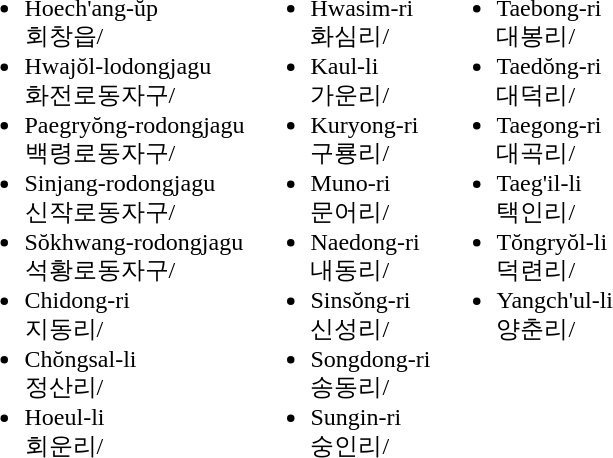<table>
<tr>
<td valign="top"><br><ul><li>Hoech'ang-ŭp <br> 회창읍/</li><li>Hwajŏl-lodongjagu <br> 화전로동자구/</li><li>Paegryŏng-rodongjagu <br> 백령로동자구/</li><li>Sinjang-rodongjagu <br> 신작로동자구/</li><li>Sŏkhwang-rodongjagu <br> 석황로동자구/</li><li>Chidong-ri <br> 지동리/</li><li>Chŏngsal-li <br> 정산리/</li><li>Hoeul-li <br> 회운리/</li></ul></td>
<td valign="top"><br><ul><li>Hwasim-ri <br> 화심리/</li><li>Kaul-li <br> 가운리/</li><li>Kuryong-ri <br> 구룡리/</li><li>Muno-ri <br> 문어리/</li><li>Naedong-ri <br> 내동리/</li><li>Sinsŏng-ri <br> 신성리/</li><li>Songdong-ri <br> 송동리/</li><li>Sungin-ri <br> 숭인리/</li></ul></td>
<td valign="top"><br><ul><li>Taebong-ri <br> 대봉리/</li><li>Taedŏng-ri <br> 대덕리/</li><li>Taegong-ri <br> 대곡리/</li><li>Taeg'il-li <br> 택인리/</li><li>Tŏngryŏl-li <br> 덕련리/</li><li>Yangch'ul-li <br> 양춘리/</li></ul></td>
</tr>
</table>
